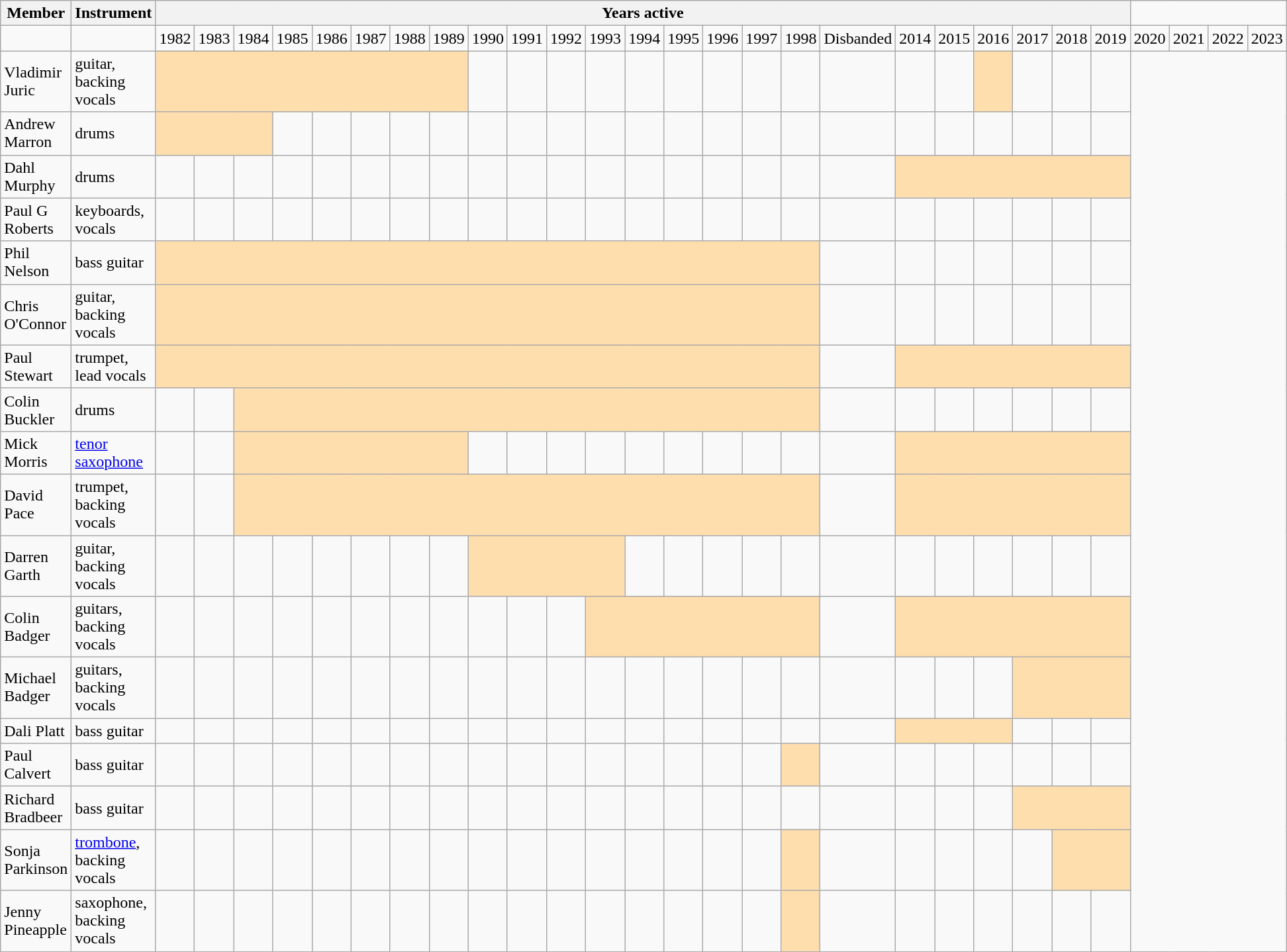<table class="wikitable" border="1">
<tr>
<th>Member</th>
<th>Instrument</th>
<th colspan="24">Years active</th>
</tr>
<tr>
<td></td>
<td></td>
<td>1982</td>
<td>1983</td>
<td>1984</td>
<td>1985</td>
<td>1986</td>
<td>1987</td>
<td>1988</td>
<td>1989</td>
<td>1990</td>
<td>1991</td>
<td>1992</td>
<td>1993</td>
<td>1994</td>
<td>1995</td>
<td>1996</td>
<td>1997</td>
<td>1998</td>
<td>Disbanded</td>
<td>2014</td>
<td>2015</td>
<td>2016</td>
<td>2017</td>
<td>2018</td>
<td>2019</td>
<td>2020</td>
<td>2021</td>
<td>2022</td>
<td>2023</td>
</tr>
<tr>
<td>Vladimir Juric</td>
<td>guitar, backing vocals</td>
<td colspan="8" style="background: #ffdead;"></td>
<td></td>
<td></td>
<td></td>
<td></td>
<td></td>
<td></td>
<td></td>
<td></td>
<td></td>
<td></td>
<td></td>
<td></td>
<td colspan="1" style="background: #ffdead;"></td>
<td></td>
<td></td>
<td></td>
</tr>
<tr>
<td>Andrew Marron</td>
<td>drums</td>
<td colspan="3" style="background: #ffdead;"></td>
<td></td>
<td></td>
<td></td>
<td></td>
<td></td>
<td></td>
<td></td>
<td></td>
<td></td>
<td></td>
<td></td>
<td></td>
<td></td>
<td></td>
<td></td>
<td></td>
<td></td>
<td></td>
<td></td>
<td></td>
<td></td>
</tr>
<tr>
<td>Dahl Murphy</td>
<td>drums</td>
<td></td>
<td></td>
<td></td>
<td></td>
<td></td>
<td></td>
<td></td>
<td></td>
<td></td>
<td></td>
<td></td>
<td></td>
<td></td>
<td></td>
<td></td>
<td></td>
<td></td>
<td></td>
<td colspan="6" style="background: #ffdead;"></td>
</tr>
<tr>
<td>Paul G Roberts</td>
<td>keyboards, vocals</td>
<td colspan="1"></td>
<td></td>
<td></td>
<td></td>
<td></td>
<td></td>
<td></td>
<td></td>
<td></td>
<td></td>
<td></td>
<td></td>
<td></td>
<td></td>
<td></td>
<td></td>
<td></td>
<td></td>
<td></td>
<td></td>
<td></td>
<td></td>
<td></td>
<td></td>
</tr>
<tr>
<td>Phil Nelson</td>
<td>bass guitar</td>
<td colspan="17" style="background: #ffdead;"></td>
<td></td>
<td></td>
<td></td>
<td></td>
<td></td>
<td></td>
<td></td>
</tr>
<tr>
<td>Chris O'Connor</td>
<td>guitar, backing vocals</td>
<td colspan="17" style="background: #ffdead;"></td>
<td></td>
<td></td>
<td></td>
<td></td>
<td></td>
<td></td>
<td></td>
</tr>
<tr>
<td>Paul Stewart</td>
<td>trumpet, lead vocals</td>
<td colspan="17" style="background: #ffdead;"></td>
<td></td>
<td colspan="6" style="background: #ffdead;"></td>
</tr>
<tr>
<td>Colin Buckler</td>
<td>drums</td>
<td></td>
<td></td>
<td colspan="15" style="background: #ffdead;"></td>
<td></td>
<td></td>
<td></td>
<td></td>
<td></td>
<td></td>
<td></td>
</tr>
<tr>
<td>Mick Morris</td>
<td><a href='#'>tenor saxophone</a></td>
<td></td>
<td></td>
<td colspan="6" style="background: #ffdead;"></td>
<td></td>
<td></td>
<td></td>
<td></td>
<td></td>
<td></td>
<td></td>
<td></td>
<td></td>
<td></td>
<td colspan="6" style="background: #ffdead;"></td>
</tr>
<tr>
<td>David Pace</td>
<td>trumpet, backing vocals</td>
<td></td>
<td></td>
<td colspan="15" style="background: #ffdead;"></td>
<td></td>
<td colspan="6" style="background: #ffdead;"></td>
</tr>
<tr>
<td>Darren Garth</td>
<td>guitar, backing vocals</td>
<td></td>
<td></td>
<td></td>
<td></td>
<td></td>
<td></td>
<td></td>
<td></td>
<td colspan="4" style="background: #ffdead;"></td>
<td></td>
<td></td>
<td></td>
<td></td>
<td></td>
<td></td>
<td></td>
<td></td>
<td></td>
<td></td>
<td></td>
<td></td>
</tr>
<tr>
<td>Colin Badger</td>
<td>guitars, backing vocals</td>
<td></td>
<td></td>
<td></td>
<td></td>
<td></td>
<td></td>
<td></td>
<td></td>
<td></td>
<td></td>
<td></td>
<td colspan="6" style="background: #ffdead;"></td>
<td></td>
<td colspan="6" style="background: #ffdead;"></td>
</tr>
<tr>
<td>Michael Badger</td>
<td>guitars, backing vocals</td>
<td></td>
<td></td>
<td></td>
<td></td>
<td></td>
<td></td>
<td></td>
<td></td>
<td></td>
<td></td>
<td></td>
<td></td>
<td></td>
<td></td>
<td></td>
<td></td>
<td></td>
<td></td>
<td></td>
<td></td>
<td></td>
<td colspan="3" style="background: #ffdead;"></td>
</tr>
<tr>
<td>Dali Platt</td>
<td>bass guitar</td>
<td></td>
<td></td>
<td></td>
<td></td>
<td></td>
<td></td>
<td></td>
<td></td>
<td></td>
<td></td>
<td></td>
<td></td>
<td></td>
<td></td>
<td></td>
<td></td>
<td></td>
<td></td>
<td colspan="3" style="background: #ffdead;"></td>
<td></td>
<td></td>
<td></td>
</tr>
<tr>
<td>Paul Calvert</td>
<td>bass guitar</td>
<td></td>
<td></td>
<td></td>
<td></td>
<td></td>
<td></td>
<td></td>
<td></td>
<td></td>
<td></td>
<td></td>
<td></td>
<td></td>
<td></td>
<td></td>
<td></td>
<td style="background: #ffdead;"></td>
<td></td>
<td></td>
<td></td>
<td></td>
<td></td>
<td></td>
<td></td>
</tr>
<tr>
<td>Richard Bradbeer</td>
<td>bass guitar</td>
<td></td>
<td></td>
<td></td>
<td></td>
<td></td>
<td></td>
<td></td>
<td></td>
<td></td>
<td></td>
<td></td>
<td></td>
<td></td>
<td></td>
<td></td>
<td></td>
<td></td>
<td></td>
<td></td>
<td></td>
<td></td>
<td colspan="3" style="background: #ffdead;"></td>
</tr>
<tr>
<td>Sonja Parkinson</td>
<td><a href='#'>trombone</a>, backing vocals</td>
<td></td>
<td></td>
<td></td>
<td></td>
<td></td>
<td></td>
<td></td>
<td></td>
<td></td>
<td></td>
<td></td>
<td></td>
<td></td>
<td></td>
<td></td>
<td></td>
<td style="background: #ffdead;"></td>
<td></td>
<td></td>
<td></td>
<td></td>
<td></td>
<td colspan="2" style="background: #ffdead;"></td>
</tr>
<tr>
<td>Jenny Pineapple</td>
<td>saxophone, backing vocals</td>
<td></td>
<td></td>
<td></td>
<td></td>
<td></td>
<td></td>
<td></td>
<td></td>
<td></td>
<td></td>
<td></td>
<td></td>
<td></td>
<td></td>
<td></td>
<td></td>
<td style="background: #ffdead;"></td>
<td></td>
<td></td>
<td></td>
<td></td>
<td></td>
<td></td>
<td></td>
</tr>
</table>
